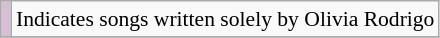<table class="wikitable" style="font-size:90%;">
<tr>
<td style="background-color:#D8BFD8"></td>
<td>Indicates songs written solely by Olivia Rodrigo</td>
</tr>
<tr>
</tr>
</table>
